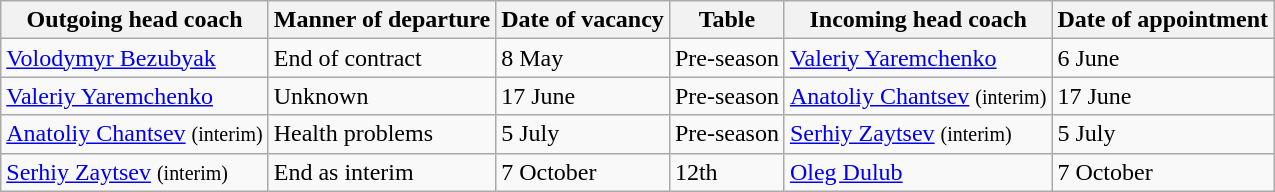<table class="wikitable">
<tr>
<th>Outgoing head coach</th>
<th>Manner of departure</th>
<th>Date of vacancy</th>
<th>Table</th>
<th>Incoming head coach</th>
<th>Date of appointment</th>
</tr>
<tr>
<td> <a href='#'>Volodymyr Bezubyak</a></td>
<td>End of contract</td>
<td>8 May</td>
<td>Pre-season</td>
<td> <a href='#'>Valeriy Yaremchenko</a></td>
<td>6 June</td>
</tr>
<tr>
<td> <a href='#'>Valeriy Yaremchenko</a></td>
<td>Unknown</td>
<td>17 June</td>
<td>Pre-season</td>
<td> <a href='#'>Anatoliy Chantsev</a> <small>(interim)</small></td>
<td>17 June</td>
</tr>
<tr>
<td> <a href='#'>Anatoliy Chantsev</a> <small>(interim)</small></td>
<td>Health problems</td>
<td>5 July</td>
<td>Pre-season</td>
<td> <a href='#'>Serhiy Zaytsev</a> <small>(interim)</small></td>
<td>5 July</td>
</tr>
<tr>
<td> <a href='#'>Serhiy Zaytsev</a> <small>(interim)</small></td>
<td>End as interim</td>
<td>7 October</td>
<td>12th</td>
<td> <a href='#'>Oleg Dulub</a></td>
<td>7 October</td>
</tr>
</table>
